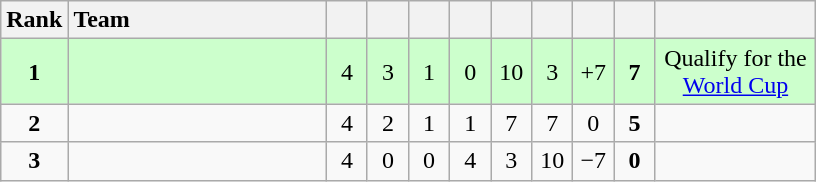<table class="wikitable" style="text-align:center">
<tr>
<th width=30>Rank</th>
<th width=165 style="text-align:left">Team</th>
<th width=20></th>
<th width=20></th>
<th width=20></th>
<th width=20></th>
<th width=20></th>
<th width=20></th>
<th width=20></th>
<th width=20></th>
<th width=100></th>
</tr>
<tr bgcolor="#ccffcc">
<td><strong>1</strong></td>
<td align="left"></td>
<td>4</td>
<td>3</td>
<td>1</td>
<td>0</td>
<td>10</td>
<td>3</td>
<td>+7</td>
<td><strong>7</strong></td>
<td col_=green1>Qualify for the <a href='#'>World Cup</a></td>
</tr>
<tr>
<td><strong>2</strong></td>
<td align="left"></td>
<td>4</td>
<td>2</td>
<td>1</td>
<td>1</td>
<td>7</td>
<td>7</td>
<td>0</td>
<td><strong>5</strong></td>
<td></td>
</tr>
<tr>
<td><strong>3</strong></td>
<td align="left"></td>
<td>4</td>
<td>0</td>
<td>0</td>
<td>4</td>
<td>3</td>
<td>10</td>
<td>−7</td>
<td><strong>0</strong></td>
<td></td>
</tr>
</table>
